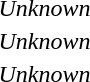<table>
<tr style="vertical-align:top;" style="background:#dfdfdf;">
</tr>
<tr style="vertical-align:center;">
<th scope=row style="text-align:left"></th>
<td><br></td>
<td><br></td>
<td><br></td>
</tr>
<tr style="vertical-align:top;">
<th scope=row style="text-align:left"></th>
<td></td>
<td></td>
<td></td>
</tr>
<tr style="vertical-align:top;">
<th scope=row style="text-align:left"></th>
<td></td>
<td></td>
<td></td>
</tr>
<tr style="vertical-align:top;">
<th scope=row style="text-align:left"></th>
<td></td>
<td></td>
<td></td>
</tr>
<tr style="vertical-align:top;">
<th scope=row style="text-align:left"></th>
<td></td>
<td></td>
<td></td>
</tr>
<tr style="vertical-align:top;">
<th scope=row style="text-align:left"></th>
<td></td>
<td></td>
<td></td>
</tr>
<tr style="vertical-align:center;">
<th scope=row style="text-align:left"></th>
<td><br></td>
<td></td>
<td><em>Unknown</em></td>
</tr>
<tr style="vertical-align:center;">
<th scope=row style="text-align:left"></th>
<td><br></td>
<td></td>
<td><em>Unknown</em></td>
</tr>
<tr style="vertical-align:center;">
<th scope=row style="text-align:left"></th>
<td><br></td>
<td></td>
<td><em>Unknown</em></td>
</tr>
</table>
